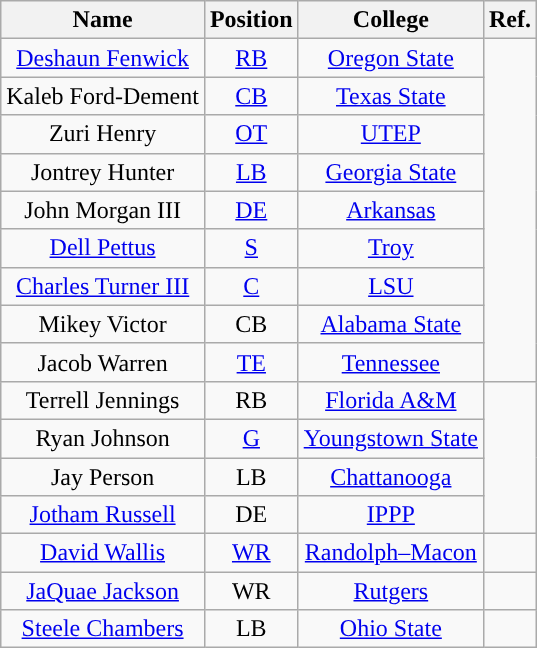<table class="wikitable" style="text-align:center">
<tr>
<th>Name</th>
<th>Position</th>
<th>College</th>
<th>Ref.</th>
</tr>
<tr>
<td><a href='#'>Deshaun Fenwick</a></td>
<td><a href='#'>RB</a></td>
<td><a href='#'>Oregon State</a></td>
<td rowspan="9"></td>
</tr>
<tr>
<td>Kaleb Ford-Dement</td>
<td><a href='#'>CB</a></td>
<td><a href='#'>Texas State</a></td>
</tr>
<tr>
<td>Zuri Henry</td>
<td><a href='#'>OT</a></td>
<td><a href='#'>UTEP</a></td>
</tr>
<tr>
<td>Jontrey Hunter</td>
<td><a href='#'>LB</a></td>
<td><a href='#'>Georgia State</a></td>
</tr>
<tr>
<td>John Morgan III</td>
<td><a href='#'>DE</a></td>
<td><a href='#'>Arkansas</a></td>
</tr>
<tr>
<td><a href='#'>Dell Pettus</a></td>
<td><a href='#'>S</a></td>
<td><a href='#'>Troy</a></td>
</tr>
<tr>
<td><a href='#'>Charles Turner III</a></td>
<td><a href='#'>C</a></td>
<td><a href='#'>LSU</a></td>
</tr>
<tr>
<td>Mikey Victor</td>
<td>CB</td>
<td><a href='#'>Alabama State</a></td>
</tr>
<tr>
<td>Jacob Warren</td>
<td><a href='#'>TE</a></td>
<td><a href='#'>Tennessee</a></td>
</tr>
<tr>
<td>Terrell Jennings</td>
<td>RB</td>
<td><a href='#'>Florida A&M</a></td>
<td rowspan="4"></td>
</tr>
<tr>
<td>Ryan Johnson</td>
<td><a href='#'>G</a></td>
<td><a href='#'>Youngstown State</a></td>
</tr>
<tr>
<td>Jay Person</td>
<td>LB</td>
<td><a href='#'>Chattanooga</a></td>
</tr>
<tr>
<td><a href='#'>Jotham Russell</a></td>
<td>DE</td>
<td><a href='#'>IPPP</a></td>
</tr>
<tr>
<td><a href='#'>David Wallis</a></td>
<td><a href='#'>WR</a></td>
<td><a href='#'>Randolph–Macon</a></td>
<td></td>
</tr>
<tr>
<td><a href='#'>JaQuae Jackson</a></td>
<td>WR</td>
<td><a href='#'>Rutgers</a></td>
<td></td>
</tr>
<tr>
<td><a href='#'>Steele Chambers</a></td>
<td>LB</td>
<td><a href='#'>Ohio State</a></td>
<td></td>
</tr>
</table>
